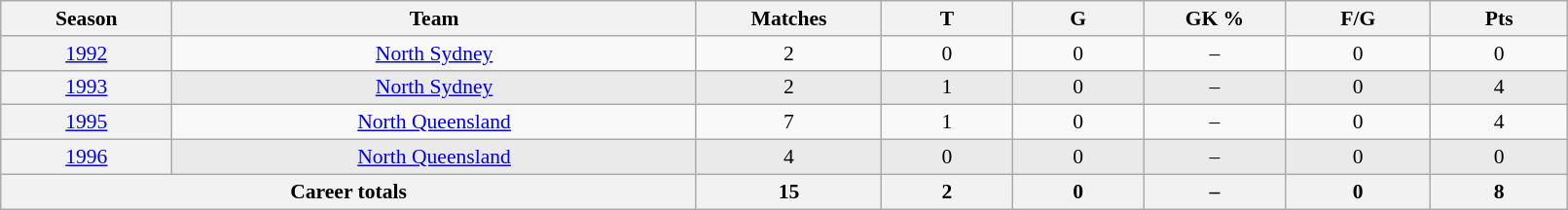<table class="wikitable sortable"  style="font-size:90%; text-align:center; width:85%;">
<tr>
<th width=2%>Season</th>
<th width=8%>Team</th>
<th width=2%>Matches</th>
<th width=2%>T</th>
<th width=2%>G</th>
<th width=2%>GK %</th>
<th width=2%>F/G</th>
<th width=2%>Pts</th>
</tr>
<tr>
<th scope="row" style="text-align:center; font-weight:normal"><a href='#'>1992</a></th>
<td style="text-align:center;"> <a href='#'>North Sydney</a></td>
<td>2</td>
<td>0</td>
<td>0</td>
<td>–</td>
<td>0</td>
<td>0</td>
</tr>
<tr style="background-color: #EAEAEA">
<th scope="row" style="text-align:center; font-weight:normal"><a href='#'>1993</a></th>
<td style="text-align:center;"> <a href='#'>North Sydney</a></td>
<td>2</td>
<td>1</td>
<td>0</td>
<td>–</td>
<td>0</td>
<td>4</td>
</tr>
<tr>
<th scope="row" style="text-align:center; font-weight:normal"><a href='#'>1995</a></th>
<td style="text-align:center;"> <a href='#'>North Queensland</a></td>
<td>7</td>
<td>1</td>
<td>0</td>
<td>–</td>
<td>0</td>
<td>4</td>
</tr>
<tr style="background-color: #EAEAEA">
<th scope="row" style="text-align:center; font-weight:normal"><a href='#'>1996</a></th>
<td style="text-align:center;"> <a href='#'>North Queensland</a></td>
<td>4</td>
<td>0</td>
<td>0</td>
<td>–</td>
<td>0</td>
<td>0</td>
</tr>
<tr class="sortbottom">
<th colspan=2>Career totals</th>
<th>15</th>
<th>2</th>
<th>0</th>
<th>–</th>
<th>0</th>
<th>8</th>
</tr>
</table>
